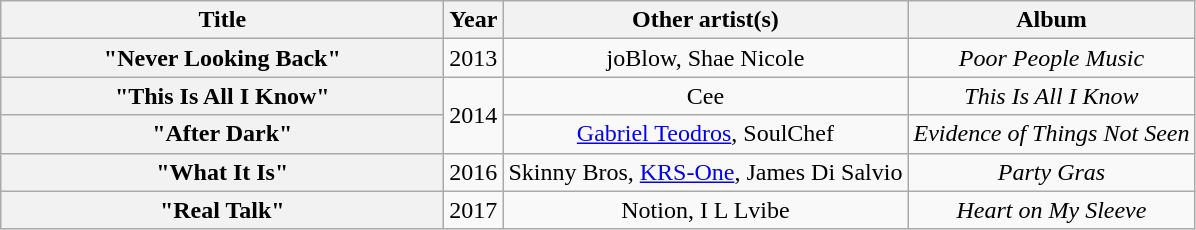<table class="wikitable sortable plainrowheaders" style="text-align:center;">
<tr>
<th scope="col" style="width:18em;">Title</th>
<th scope="col">Year</th>
<th scope="col">Other artist(s)</th>
<th scope="col">Album</th>
</tr>
<tr>
<th scope="row">"Never Looking Back"</th>
<td>2013</td>
<td>joBlow, Shae Nicole</td>
<td><em>Poor People Music</em></td>
</tr>
<tr>
<th scope="row">"This Is All I Know"</th>
<td rowspan="2">2014</td>
<td>Cee</td>
<td><em>This Is All I Know</em></td>
</tr>
<tr>
<th scope="row">"After Dark"</th>
<td><a href='#'>Gabriel Teodros</a>, SoulChef</td>
<td><em>Evidence of Things Not Seen</em></td>
</tr>
<tr>
<th scope="row">"What It Is"</th>
<td>2016</td>
<td>Skinny Bros, <a href='#'>KRS-One</a>, James Di Salvio</td>
<td><em>Party Gras</em></td>
</tr>
<tr>
<th scope="row">"Real Talk"</th>
<td>2017</td>
<td>Notion, I L Lvibe</td>
<td><em>Heart on My Sleeve</em></td>
</tr>
</table>
